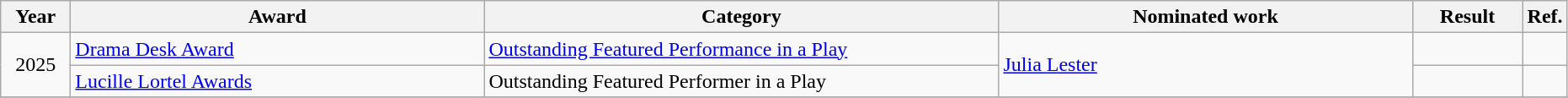<table class=wikitable>
<tr>
<th scope="col" style="width:3em;">Year</th>
<th scope="col" style="width:20em;">Award</th>
<th scope="col" style="width:25em;">Category</th>
<th scope="col" style="width:20em;">Nominated work</th>
<th scope="col" style="width:5em;">Result</th>
<th>Ref.</th>
</tr>
<tr>
<td style="text-align:center;", rowspan=2>2025</td>
<td><a href='#'>Drama Desk Award</a></td>
<td><a href='#'>Outstanding Featured Performance in a Play</a></td>
<td rowspan=2><a href='#'>Julia Lester</a></td>
<td></td>
<td></td>
</tr>
<tr>
<td><a href='#'>Lucille Lortel Awards</a></td>
<td>Outstanding Featured Performer in a Play</td>
<td></td>
<td></td>
</tr>
<tr>
</tr>
</table>
